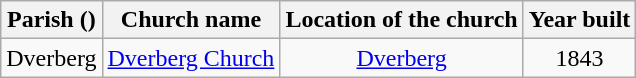<table class="wikitable" style="text-align:center">
<tr>
<th>Parish ()</th>
<th>Church name</th>
<th>Location of the church</th>
<th>Year built</th>
</tr>
<tr>
<td rowspan="1">Dverberg</td>
<td><a href='#'>Dverberg Church</a></td>
<td><a href='#'>Dverberg</a></td>
<td>1843</td>
</tr>
</table>
